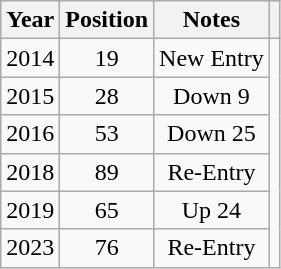<table class="wikitable plainrowheaders" style="text-align:center;">
<tr>
<th>Year</th>
<th>Position</th>
<th>Notes</th>
<th></th>
</tr>
<tr>
<td>2014</td>
<td>19</td>
<td>New Entry</td>
<td rowspan="6"></td>
</tr>
<tr>
<td>2015</td>
<td>28</td>
<td>Down 9</td>
</tr>
<tr>
<td>2016</td>
<td>53</td>
<td>Down 25</td>
</tr>
<tr>
<td>2018</td>
<td>89</td>
<td>Re-Entry</td>
</tr>
<tr>
<td>2019</td>
<td>65</td>
<td>Up 24</td>
</tr>
<tr>
<td>2023</td>
<td>76</td>
<td>Re-Entry</td>
</tr>
</table>
